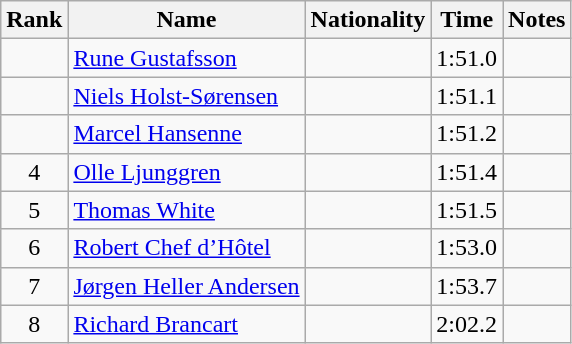<table class="wikitable sortable" style="text-align:center">
<tr>
<th>Rank</th>
<th>Name</th>
<th>Nationality</th>
<th>Time</th>
<th>Notes</th>
</tr>
<tr>
<td></td>
<td align=left><a href='#'>Rune Gustafsson</a></td>
<td align=left></td>
<td>1:51.0</td>
<td></td>
</tr>
<tr>
<td></td>
<td align=left><a href='#'>Niels Holst-Sørensen</a></td>
<td align=left></td>
<td>1:51.1</td>
<td></td>
</tr>
<tr>
<td></td>
<td align=left><a href='#'>Marcel Hansenne</a></td>
<td align=left></td>
<td>1:51.2</td>
<td></td>
</tr>
<tr>
<td>4</td>
<td align=left><a href='#'>Olle Ljunggren</a></td>
<td align=left></td>
<td>1:51.4</td>
<td></td>
</tr>
<tr>
<td>5</td>
<td align=left><a href='#'>Thomas White</a></td>
<td align=left></td>
<td>1:51.5</td>
<td></td>
</tr>
<tr>
<td>6</td>
<td align=left><a href='#'>Robert Chef d’Hôtel</a></td>
<td align=left></td>
<td>1:53.0</td>
<td></td>
</tr>
<tr>
<td>7</td>
<td align=left><a href='#'>Jørgen Heller Andersen</a></td>
<td align=left></td>
<td>1:53.7</td>
<td></td>
</tr>
<tr>
<td>8</td>
<td align=left><a href='#'>Richard Brancart</a></td>
<td align=left></td>
<td>2:02.2</td>
<td></td>
</tr>
</table>
